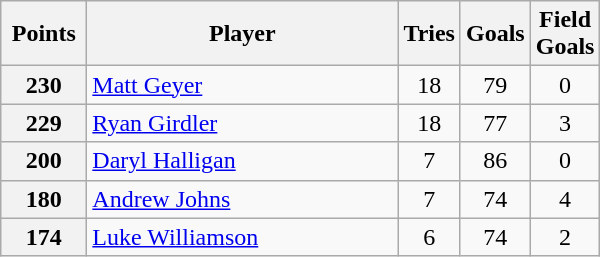<table class="wikitable" style="text-align:left;">
<tr>
<th width=50>Points</th>
<th width=200>Player</th>
<th width=30>Tries</th>
<th width=30>Goals</th>
<th width=30>Field Goals</th>
</tr>
<tr>
<th>230</th>
<td> <a href='#'>Matt Geyer</a></td>
<td align=center>18</td>
<td align=center>79</td>
<td align=center>0</td>
</tr>
<tr>
<th>229</th>
<td> <a href='#'>Ryan Girdler</a></td>
<td align=center>18</td>
<td align=center>77</td>
<td align=center>3</td>
</tr>
<tr>
<th>200</th>
<td> <a href='#'>Daryl Halligan</a></td>
<td align=center>7</td>
<td align=center>86</td>
<td align=center>0</td>
</tr>
<tr>
<th>180</th>
<td> <a href='#'>Andrew Johns</a></td>
<td align=center>7</td>
<td align=center>74</td>
<td align=center>4</td>
</tr>
<tr>
<th>174</th>
<td> <a href='#'>Luke Williamson</a></td>
<td align=center>6</td>
<td align=center>74</td>
<td align=center>2</td>
</tr>
</table>
